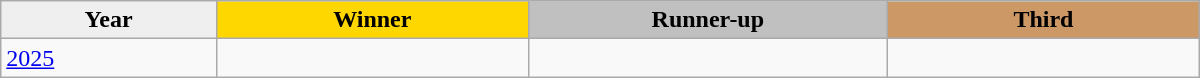<table class="wikitable sortable" style="width:800px;">
<tr>
<th style="width:18%; background:#efefef;">Year</th>
<th style="width:26%; background:gold">Winner</th>
<th style="width:30%; background:silver">Runner-up</th>
<th style="width:26%; background:#CC9966">Third</th>
</tr>
<tr>
<td><a href='#'>2025</a></td>
<td></td>
<td></td>
<td></td>
</tr>
</table>
